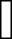<table align="right" style="border:1px black solid;">
<tr>
<td><br></td>
</tr>
</table>
